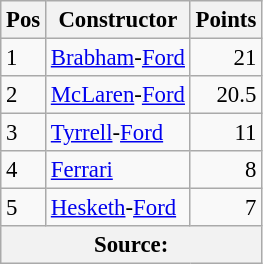<table class="wikitable" style="font-size: 95%;">
<tr>
<th>Pos</th>
<th>Constructor</th>
<th>Points</th>
</tr>
<tr>
<td>1</td>
<td> <a href='#'>Brabham</a>-<a href='#'>Ford</a></td>
<td align="right">21</td>
</tr>
<tr>
<td>2</td>
<td> <a href='#'>McLaren</a>-<a href='#'>Ford</a></td>
<td align="right">20.5</td>
</tr>
<tr>
<td>3</td>
<td> <a href='#'>Tyrrell</a>-<a href='#'>Ford</a></td>
<td align="right">11</td>
</tr>
<tr>
<td>4</td>
<td> <a href='#'>Ferrari</a></td>
<td align="right">8</td>
</tr>
<tr>
<td>5</td>
<td> <a href='#'>Hesketh</a>-<a href='#'>Ford</a></td>
<td align="right">7</td>
</tr>
<tr>
<th colspan=4>Source:</th>
</tr>
</table>
